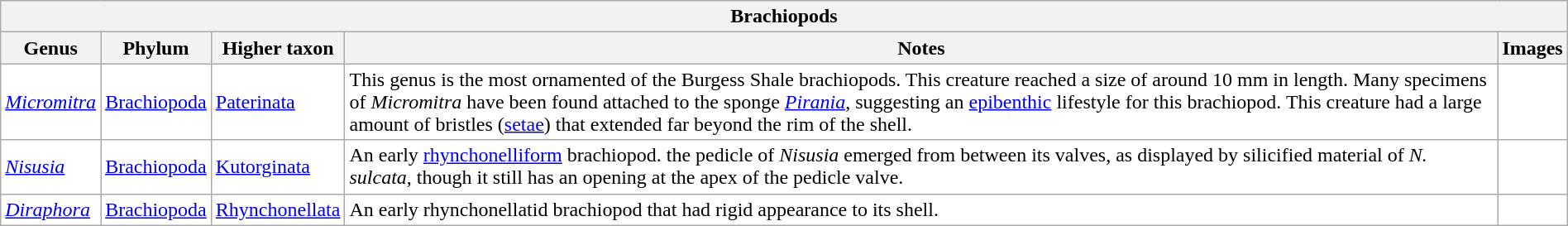<table class="wikitable sortable" style="background:white; width:100%;">
<tr>
<th colspan="5" align="center">Brachiopods</th>
</tr>
<tr>
<th>Genus</th>
<th>Phylum</th>
<th>Higher taxon</th>
<th>Notes</th>
<th>Images</th>
</tr>
<tr>
<td><em><a href='#'>Micromitra</a></em></td>
<td><a href='#'>Brachiopoda</a></td>
<td><a href='#'>Paterinata</a></td>
<td>This genus is the most ornamented of the Burgess Shale brachiopods. This creature reached a size of around 10 mm in length. Many specimens of <em>Micromitra</em> have been found attached to the sponge <em><a href='#'>Pirania</a></em>, suggesting an <a href='#'>epibenthic</a> lifestyle for this brachiopod. This creature had a large amount of bristles (<a href='#'>setae</a>) that extended far beyond the rim of the shell.</td>
<td></td>
</tr>
<tr>
<td><em><a href='#'>Nisusia</a></em></td>
<td><a href='#'>Brachiopoda</a></td>
<td><a href='#'>Kutorginata</a></td>
<td>An early <a href='#'>rhynchonelliform</a> brachiopod. the pedicle of <em>Nisusia</em> emerged from between its valves, as displayed by silicified material of <em>N. sulcata</em>, though it still has an opening at the apex of the pedicle valve.</td>
<td></td>
</tr>
<tr>
<td><em><a href='#'>Diraphora</a></em></td>
<td><a href='#'>Brachiopoda</a></td>
<td><a href='#'>Rhynchonellata</a></td>
<td>An early rhynchonellatid brachiopod that had rigid appearance to its shell.</td>
<td></td>
</tr>
</table>
